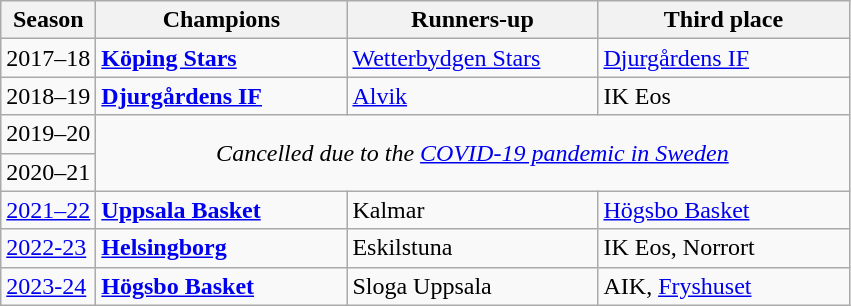<table class="wikitable">
<tr>
<th>Season</th>
<th width=160>Champions</th>
<th width=160>Runners-up</th>
<th width=160>Third place</th>
</tr>
<tr>
<td>2017–18</td>
<td><strong><a href='#'>Köping Stars</a></strong></td>
<td><a href='#'>Wetterbydgen Stars</a></td>
<td><a href='#'>Djurgårdens IF</a></td>
</tr>
<tr>
<td>2018–19</td>
<td><strong><a href='#'>Djurgårdens IF</a></strong></td>
<td><a href='#'>Alvik</a></td>
<td>IK Eos</td>
</tr>
<tr>
<td>2019–20</td>
<td colspan=3 rowspan=2 align=center><em>Cancelled due to the <a href='#'>COVID-19 pandemic in Sweden</a></em></td>
</tr>
<tr>
<td>2020–21</td>
</tr>
<tr>
<td><a href='#'>2021–22</a></td>
<td><strong><a href='#'>Uppsala Basket</a></strong></td>
<td>Kalmar</td>
<td><a href='#'>Högsbo Basket</a></td>
</tr>
<tr>
<td><a href='#'>2022-23</a></td>
<td><strong><a href='#'>Helsingborg</a></strong></td>
<td>Eskilstuna</td>
<td>IK Eos, Norrort</td>
</tr>
<tr>
<td><a href='#'>2023-24</a></td>
<td><strong><a href='#'>Högsbo Basket</a></strong></td>
<td>Sloga Uppsala</td>
<td>AIK, <a href='#'>Fryshuset</a></td>
</tr>
</table>
